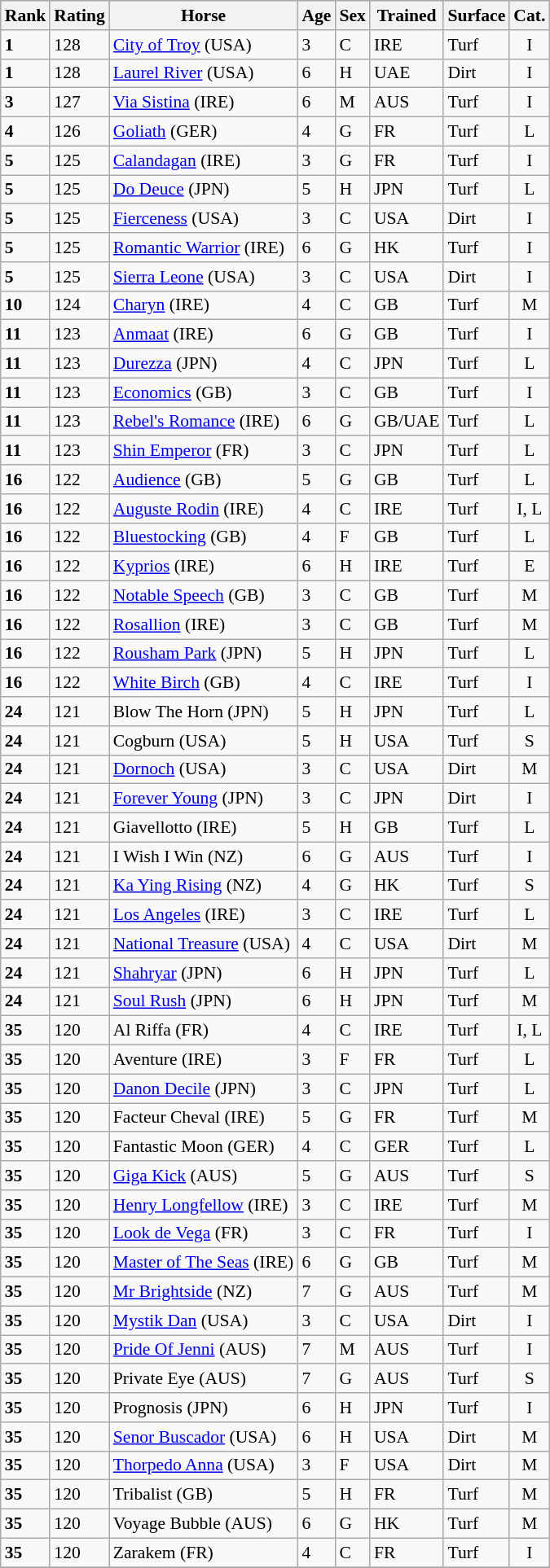<table class="wikitable sortable" style="font-size:90%">
<tr style="background:tan; text-align:center;">
<th><strong>Rank</strong><br></th>
<th><strong>Rating</strong><br></th>
<th><strong>Horse</strong><br></th>
<th><strong>Age</strong><br></th>
<th><strong>Sex</strong><br></th>
<th><strong>Trained</strong><br></th>
<th><strong>Surface</strong><br></th>
<th><strong>Cat.</strong><br></th>
</tr>
<tr>
<td><strong>1</strong></td>
<td>128</td>
<td><a href='#'>City of Troy</a> (USA)</td>
<td>3</td>
<td>C</td>
<td>IRE</td>
<td>Turf</td>
<td align=center>I</td>
</tr>
<tr>
<td><strong>1</strong></td>
<td>128</td>
<td><a href='#'>Laurel River</a> (USA)</td>
<td>6</td>
<td>H</td>
<td>UAE</td>
<td>Dirt</td>
<td align=center>I</td>
</tr>
<tr>
<td><strong>3</strong></td>
<td>127</td>
<td><a href='#'>Via Sistina</a> (IRE)</td>
<td>6</td>
<td>M</td>
<td>AUS</td>
<td>Turf</td>
<td align=center>I</td>
</tr>
<tr>
<td><strong>4</strong></td>
<td>126</td>
<td><a href='#'>Goliath</a> (GER)</td>
<td>4</td>
<td>G</td>
<td>FR</td>
<td>Turf</td>
<td align=center>L</td>
</tr>
<tr>
<td><strong>5</strong></td>
<td>125</td>
<td><a href='#'>Calandagan</a> (IRE)</td>
<td>3</td>
<td>G</td>
<td>FR</td>
<td>Turf</td>
<td align=center>I</td>
</tr>
<tr>
<td><strong>5</strong></td>
<td>125</td>
<td><a href='#'>Do Deuce</a> (JPN)</td>
<td>5</td>
<td>H</td>
<td>JPN</td>
<td>Turf</td>
<td align=center>L</td>
</tr>
<tr>
<td><strong>5</strong></td>
<td>125</td>
<td><a href='#'>Fierceness</a> (USA)</td>
<td>3</td>
<td>C</td>
<td>USA</td>
<td>Dirt</td>
<td align=center>I</td>
</tr>
<tr>
<td><strong>5</strong></td>
<td>125</td>
<td><a href='#'>Romantic Warrior</a> (IRE)</td>
<td>6</td>
<td>G</td>
<td>HK</td>
<td>Turf</td>
<td align=center>I</td>
</tr>
<tr>
<td><strong>5</strong></td>
<td>125</td>
<td><a href='#'>Sierra Leone</a> (USA)</td>
<td>3</td>
<td>C</td>
<td>USA</td>
<td>Dirt</td>
<td align=center>I</td>
</tr>
<tr>
<td><strong>10</strong></td>
<td>124</td>
<td><a href='#'>Charyn</a> (IRE)</td>
<td>4</td>
<td>C</td>
<td>GB</td>
<td>Turf</td>
<td align=center>M</td>
</tr>
<tr>
<td><strong>11</strong></td>
<td>123</td>
<td><a href='#'>Anmaat</a> (IRE)</td>
<td>6</td>
<td>G</td>
<td>GB</td>
<td>Turf</td>
<td align=center>I</td>
</tr>
<tr>
<td><strong>11</strong></td>
<td>123</td>
<td><a href='#'>Durezza</a> (JPN)</td>
<td>4</td>
<td>C</td>
<td>JPN</td>
<td>Turf</td>
<td align=center>L</td>
</tr>
<tr>
<td><strong>11</strong></td>
<td>123</td>
<td><a href='#'>Economics</a> (GB)</td>
<td>3</td>
<td>C</td>
<td>GB</td>
<td>Turf</td>
<td align=center>I</td>
</tr>
<tr>
<td><strong>11</strong></td>
<td>123</td>
<td><a href='#'>Rebel's Romance</a> (IRE)</td>
<td>6</td>
<td>G</td>
<td>GB/UAE</td>
<td>Turf</td>
<td align=center>L</td>
</tr>
<tr>
<td><strong>11</strong></td>
<td>123</td>
<td><a href='#'>Shin Emperor</a> (FR)</td>
<td>3</td>
<td>C</td>
<td>JPN</td>
<td>Turf</td>
<td align=center>L</td>
</tr>
<tr>
<td><strong>16</strong></td>
<td>122</td>
<td><a href='#'>Audience</a> (GB)</td>
<td>5</td>
<td>G</td>
<td>GB</td>
<td>Turf</td>
<td align=center>L</td>
</tr>
<tr>
<td><strong>16</strong></td>
<td>122</td>
<td><a href='#'>Auguste Rodin</a> (IRE)</td>
<td>4</td>
<td>C</td>
<td>IRE</td>
<td>Turf</td>
<td align=center>I, L</td>
</tr>
<tr>
<td><strong>16</strong></td>
<td>122</td>
<td><a href='#'>Bluestocking</a> (GB)</td>
<td>4</td>
<td>F</td>
<td>GB</td>
<td>Turf</td>
<td align=center>L</td>
</tr>
<tr>
<td><strong>16</strong></td>
<td>122</td>
<td><a href='#'>Kyprios</a> (IRE)</td>
<td>6</td>
<td>H</td>
<td>IRE</td>
<td>Turf</td>
<td align=center>E</td>
</tr>
<tr>
<td><strong>16</strong></td>
<td>122</td>
<td><a href='#'>Notable Speech</a> (GB)</td>
<td>3</td>
<td>C</td>
<td>GB</td>
<td>Turf</td>
<td align=center>M</td>
</tr>
<tr>
<td><strong>16</strong></td>
<td>122</td>
<td><a href='#'>Rosallion</a> (IRE)</td>
<td>3</td>
<td>C</td>
<td>GB</td>
<td>Turf</td>
<td align=center>M</td>
</tr>
<tr>
<td><strong>16</strong></td>
<td>122</td>
<td><a href='#'>Rousham Park</a> (JPN)</td>
<td>5</td>
<td>H</td>
<td>JPN</td>
<td>Turf</td>
<td align=center>L</td>
</tr>
<tr>
<td><strong>16</strong></td>
<td>122</td>
<td><a href='#'>White Birch</a> (GB)</td>
<td>4</td>
<td>C</td>
<td>IRE</td>
<td>Turf</td>
<td align=center>I</td>
</tr>
<tr>
<td><strong>24</strong></td>
<td>121</td>
<td>Blow The Horn (JPN)</td>
<td>5</td>
<td>H</td>
<td>JPN</td>
<td>Turf</td>
<td align=center>L</td>
</tr>
<tr>
<td><strong>24</strong></td>
<td>121</td>
<td>Cogburn (USA)</td>
<td>5</td>
<td>H</td>
<td>USA</td>
<td>Turf</td>
<td align=center>S</td>
</tr>
<tr>
<td><strong>24</strong></td>
<td>121</td>
<td><a href='#'>Dornoch</a> (USA)</td>
<td>3</td>
<td>C</td>
<td>USA</td>
<td>Dirt</td>
<td align=center>M</td>
</tr>
<tr>
<td><strong>24</strong></td>
<td>121</td>
<td><a href='#'>Forever Young</a> (JPN)</td>
<td>3</td>
<td>C</td>
<td>JPN</td>
<td>Dirt</td>
<td align=center>I</td>
</tr>
<tr>
<td><strong>24</strong></td>
<td>121</td>
<td>Giavellotto (IRE)</td>
<td>5</td>
<td>H</td>
<td>GB</td>
<td>Turf</td>
<td align=center>L</td>
</tr>
<tr>
<td><strong>24</strong></td>
<td>121</td>
<td>I Wish I Win (NZ)</td>
<td>6</td>
<td>G</td>
<td>AUS</td>
<td>Turf</td>
<td align=center>I</td>
</tr>
<tr>
<td><strong>24</strong></td>
<td>121</td>
<td><a href='#'>Ka Ying Rising</a> (NZ)</td>
<td>4</td>
<td>G</td>
<td>HK</td>
<td>Turf</td>
<td align=center>S</td>
</tr>
<tr>
<td><strong>24</strong></td>
<td>121</td>
<td><a href='#'>Los Angeles</a> (IRE)</td>
<td>3</td>
<td>C</td>
<td>IRE</td>
<td>Turf</td>
<td align=center>L</td>
</tr>
<tr>
<td><strong>24</strong></td>
<td>121</td>
<td><a href='#'>National Treasure</a> (USA)</td>
<td>4</td>
<td>C</td>
<td>USA</td>
<td>Dirt</td>
<td align=center>M</td>
</tr>
<tr>
<td><strong>24</strong></td>
<td>121</td>
<td><a href='#'>Shahryar</a> (JPN)</td>
<td>6</td>
<td>H</td>
<td>JPN</td>
<td>Turf</td>
<td align=center>L</td>
</tr>
<tr>
<td><strong>24</strong></td>
<td>121</td>
<td><a href='#'>Soul Rush</a> (JPN)</td>
<td>6</td>
<td>H</td>
<td>JPN</td>
<td>Turf</td>
<td align=center>M</td>
</tr>
<tr>
<td><strong>35</strong></td>
<td>120</td>
<td>Al Riffa (FR)</td>
<td>4</td>
<td>C</td>
<td>IRE</td>
<td>Turf</td>
<td align=center>I, L</td>
</tr>
<tr>
<td><strong>35</strong></td>
<td>120</td>
<td>Aventure (IRE)</td>
<td>3</td>
<td>F</td>
<td>FR</td>
<td>Turf</td>
<td align=center>L</td>
</tr>
<tr>
<td><strong>35</strong></td>
<td>120</td>
<td><a href='#'>Danon Decile</a> (JPN)</td>
<td>3</td>
<td>C</td>
<td>JPN</td>
<td>Turf</td>
<td align=center>L</td>
</tr>
<tr>
<td><strong>35</strong></td>
<td>120</td>
<td>Facteur Cheval (IRE)</td>
<td>5</td>
<td>G</td>
<td>FR</td>
<td>Turf</td>
<td align=center>M</td>
</tr>
<tr>
<td><strong>35</strong></td>
<td>120</td>
<td>Fantastic Moon (GER)</td>
<td>4</td>
<td>C</td>
<td>GER</td>
<td>Turf</td>
<td align=center>L</td>
</tr>
<tr>
<td><strong>35</strong></td>
<td>120</td>
<td><a href='#'>Giga Kick</a> (AUS)</td>
<td>5</td>
<td>G</td>
<td>AUS</td>
<td>Turf</td>
<td align=center>S</td>
</tr>
<tr>
<td><strong>35</strong></td>
<td>120</td>
<td><a href='#'>Henry Longfellow</a> (IRE)</td>
<td>3</td>
<td>C</td>
<td>IRE</td>
<td>Turf</td>
<td align=center>M</td>
</tr>
<tr>
<td><strong>35</strong></td>
<td>120</td>
<td><a href='#'>Look de Vega</a> (FR)</td>
<td>3</td>
<td>C</td>
<td>FR</td>
<td>Turf</td>
<td align=center>I</td>
</tr>
<tr>
<td><strong>35</strong></td>
<td>120</td>
<td><a href='#'>Master of The Seas</a> (IRE)</td>
<td>6</td>
<td>G</td>
<td>GB</td>
<td>Turf</td>
<td align=center>M</td>
</tr>
<tr>
<td><strong>35</strong></td>
<td>120</td>
<td><a href='#'>Mr Brightside</a> (NZ)</td>
<td>7</td>
<td>G</td>
<td>AUS</td>
<td>Turf</td>
<td align=center>M</td>
</tr>
<tr>
<td><strong>35</strong></td>
<td>120</td>
<td><a href='#'>Mystik Dan</a> (USA)</td>
<td>3</td>
<td>C</td>
<td>USA</td>
<td>Dirt</td>
<td align=center>I</td>
</tr>
<tr>
<td><strong>35</strong></td>
<td>120</td>
<td><a href='#'>Pride Of Jenni</a> (AUS)</td>
<td>7</td>
<td>M</td>
<td>AUS</td>
<td>Turf</td>
<td align=center>I</td>
</tr>
<tr>
<td><strong>35</strong></td>
<td>120</td>
<td>Private Eye (AUS)</td>
<td>7</td>
<td>G</td>
<td>AUS</td>
<td>Turf</td>
<td align=center>S</td>
</tr>
<tr>
<td><strong>35</strong></td>
<td>120</td>
<td>Prognosis (JPN)</td>
<td>6</td>
<td>H</td>
<td>JPN</td>
<td>Turf</td>
<td align=center>I</td>
</tr>
<tr>
<td><strong>35</strong></td>
<td>120</td>
<td><a href='#'>Senor Buscador</a> (USA)</td>
<td>6</td>
<td>H</td>
<td>USA</td>
<td>Dirt</td>
<td align=center>M</td>
</tr>
<tr>
<td><strong>35</strong></td>
<td>120</td>
<td><a href='#'>Thorpedo Anna</a> (USA)</td>
<td>3</td>
<td>F</td>
<td>USA</td>
<td>Dirt</td>
<td align=center>M</td>
</tr>
<tr>
<td><strong>35</strong></td>
<td>120</td>
<td>Tribalist (GB)</td>
<td>5</td>
<td>H</td>
<td>FR</td>
<td>Turf</td>
<td align=center>M</td>
</tr>
<tr>
<td><strong>35</strong></td>
<td>120</td>
<td>Voyage Bubble (AUS)</td>
<td>6</td>
<td>G</td>
<td>HK</td>
<td>Turf</td>
<td align=center>M</td>
</tr>
<tr>
<td><strong>35</strong></td>
<td>120</td>
<td>Zarakem (FR)</td>
<td>4</td>
<td>C</td>
<td>FR</td>
<td>Turf</td>
<td align=center>I</td>
</tr>
<tr>
</tr>
</table>
